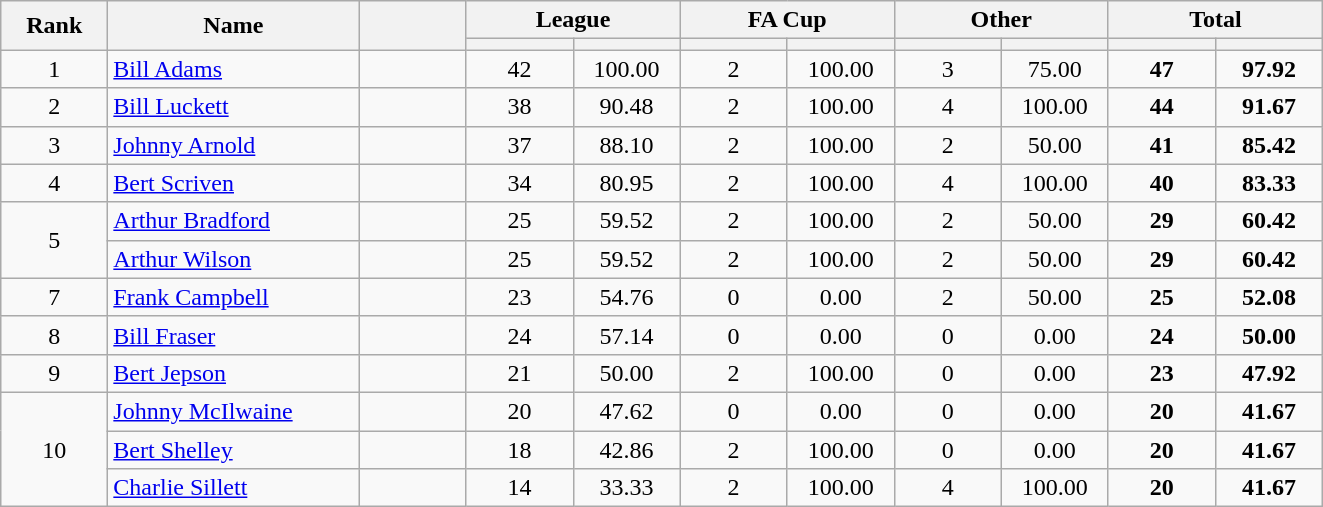<table class="wikitable plainrowheaders" style="text-align:center;">
<tr>
<th scope="col" rowspan="2" style="width:4em;">Rank</th>
<th scope="col" rowspan="2" style="width:10em;">Name</th>
<th scope="col" rowspan="2" style="width:4em;"></th>
<th scope="col" colspan="2">League</th>
<th scope="col" colspan="2">FA Cup</th>
<th scope="col" colspan="2">Other</th>
<th scope="col" colspan="2">Total</th>
</tr>
<tr>
<th scope="col" style="width:4em;"></th>
<th scope="col" style="width:4em;"></th>
<th scope="col" style="width:4em;"></th>
<th scope="col" style="width:4em;"></th>
<th scope="col" style="width:4em;"></th>
<th scope="col" style="width:4em;"></th>
<th scope="col" style="width:4em;"></th>
<th scope="col" style="width:4em;"></th>
</tr>
<tr>
<td>1</td>
<td align="left"><a href='#'>Bill Adams</a></td>
<td></td>
<td>42</td>
<td>100.00</td>
<td>2</td>
<td>100.00</td>
<td>3</td>
<td>75.00</td>
<td><strong>47</strong></td>
<td><strong>97.92</strong></td>
</tr>
<tr>
<td>2</td>
<td align="left"><a href='#'>Bill Luckett</a></td>
<td></td>
<td>38</td>
<td>90.48</td>
<td>2</td>
<td>100.00</td>
<td>4</td>
<td>100.00</td>
<td><strong>44</strong></td>
<td><strong>91.67</strong></td>
</tr>
<tr>
<td>3</td>
<td align="left"><a href='#'>Johnny Arnold</a></td>
<td></td>
<td>37</td>
<td>88.10</td>
<td>2</td>
<td>100.00</td>
<td>2</td>
<td>50.00</td>
<td><strong>41</strong></td>
<td><strong>85.42</strong></td>
</tr>
<tr>
<td>4</td>
<td align="left"><a href='#'>Bert Scriven</a></td>
<td></td>
<td>34</td>
<td>80.95</td>
<td>2</td>
<td>100.00</td>
<td>4</td>
<td>100.00</td>
<td><strong>40</strong></td>
<td><strong>83.33</strong></td>
</tr>
<tr>
<td rowspan="2">5</td>
<td align="left"><a href='#'>Arthur Bradford</a></td>
<td></td>
<td>25</td>
<td>59.52</td>
<td>2</td>
<td>100.00</td>
<td>2</td>
<td>50.00</td>
<td><strong>29</strong></td>
<td><strong>60.42</strong></td>
</tr>
<tr>
<td align="left"><a href='#'>Arthur Wilson</a></td>
<td></td>
<td>25</td>
<td>59.52</td>
<td>2</td>
<td>100.00</td>
<td>2</td>
<td>50.00</td>
<td><strong>29</strong></td>
<td><strong>60.42</strong></td>
</tr>
<tr>
<td>7</td>
<td align="left"><a href='#'>Frank Campbell</a></td>
<td></td>
<td>23</td>
<td>54.76</td>
<td>0</td>
<td>0.00</td>
<td>2</td>
<td>50.00</td>
<td><strong>25</strong></td>
<td><strong>52.08</strong></td>
</tr>
<tr>
<td>8</td>
<td align="left"><a href='#'>Bill Fraser</a></td>
<td></td>
<td>24</td>
<td>57.14</td>
<td>0</td>
<td>0.00</td>
<td>0</td>
<td>0.00</td>
<td><strong>24</strong></td>
<td><strong>50.00</strong></td>
</tr>
<tr>
<td>9</td>
<td align="left"><a href='#'>Bert Jepson</a></td>
<td></td>
<td>21</td>
<td>50.00</td>
<td>2</td>
<td>100.00</td>
<td>0</td>
<td>0.00</td>
<td><strong>23</strong></td>
<td><strong>47.92</strong></td>
</tr>
<tr>
<td rowspan="3">10</td>
<td align="left"><a href='#'>Johnny McIlwaine</a></td>
<td></td>
<td>20</td>
<td>47.62</td>
<td>0</td>
<td>0.00</td>
<td>0</td>
<td>0.00</td>
<td><strong>20</strong></td>
<td><strong>41.67</strong></td>
</tr>
<tr>
<td align="left"><a href='#'>Bert Shelley</a></td>
<td></td>
<td>18</td>
<td>42.86</td>
<td>2</td>
<td>100.00</td>
<td>0</td>
<td>0.00</td>
<td><strong>20</strong></td>
<td><strong>41.67</strong></td>
</tr>
<tr>
<td align="left"><a href='#'>Charlie Sillett</a></td>
<td></td>
<td>14</td>
<td>33.33</td>
<td>2</td>
<td>100.00</td>
<td>4</td>
<td>100.00</td>
<td><strong>20</strong></td>
<td><strong>41.67</strong></td>
</tr>
</table>
